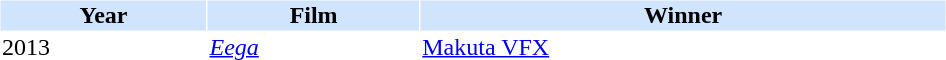<table cellspacing="1" cellpadding="1" border="0" style="width:50%;">
<tr style="background:#d1e4fd;">
<th>Year</th>
<th>Film</th>
<th>Winner</th>
</tr>
<tr>
<td>2013</td>
<td><em><a href='#'>Eega</a></em></td>
<td><a href='#'>Makuta VFX</a></td>
</tr>
<tr style="background:#d1e4fd;">
</tr>
</table>
